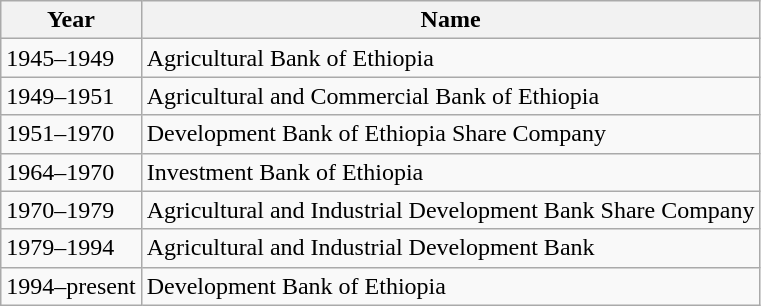<table class="wikitable">
<tr>
<th>Year</th>
<th>Name</th>
</tr>
<tr>
<td>1945–1949</td>
<td>Agricultural Bank of Ethiopia</td>
</tr>
<tr>
<td>1949–1951</td>
<td>Agricultural and Commercial Bank of Ethiopia</td>
</tr>
<tr>
<td>1951–1970</td>
<td>Development Bank of Ethiopia Share Company</td>
</tr>
<tr>
<td>1964–1970</td>
<td>Investment Bank of Ethiopia</td>
</tr>
<tr>
<td>1970–1979</td>
<td>Agricultural and Industrial Development Bank Share Company</td>
</tr>
<tr>
<td>1979–1994</td>
<td>Agricultural and Industrial Development Bank</td>
</tr>
<tr>
<td>1994–present</td>
<td>Development Bank of Ethiopia</td>
</tr>
</table>
